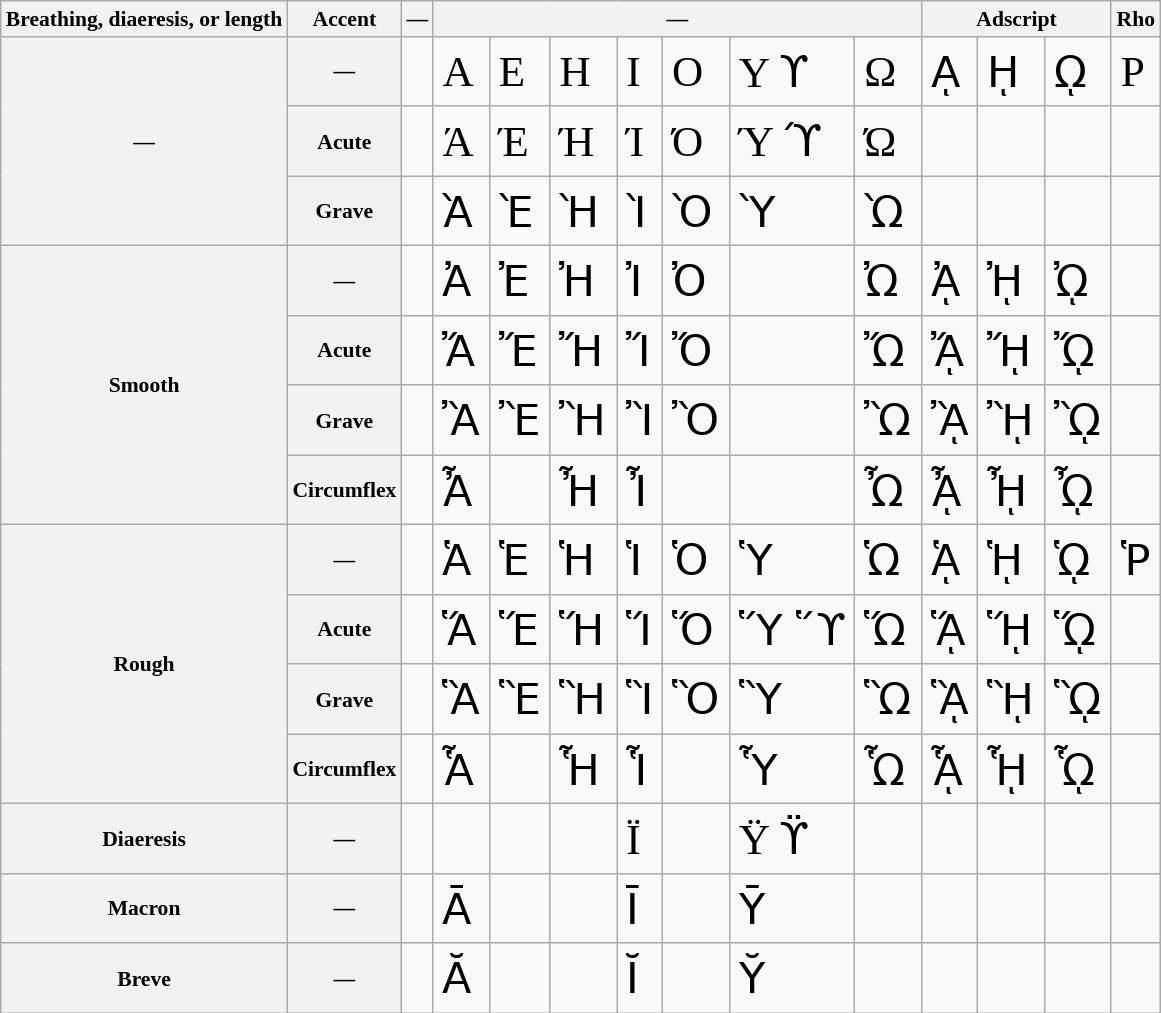<table class="wikitable polytonic" style="font-size:180%">
<tr>
<th scope="col" style="font-size:50%">Breathing, diaeresis, or length</th>
<th scope="col" style="font-size:50%">Accent</th>
<th scope="col" style="font-size:50%">—</th>
<th scope="col" colspan="7" style="font-size:50%">—</th>
<th scope="col" colspan="3" style="font-size:50%">Adscript</th>
<th scope="col" style="font-size:50%">Rho</th>
</tr>
<tr>
<th scope="rowgroup" rowspan="3" style="font-size:50%">—</th>
<th scope="row" style="font-size:50%">—</th>
<td></td>
<td>Α</td>
<td>Ε</td>
<td>Η</td>
<td>Ι</td>
<td>Ο</td>
<td>Υ ϒ</td>
<td>Ω</td>
<td>ᾼ</td>
<td>ῌ</td>
<td>ῼ</td>
<td>Ρ</td>
</tr>
<tr>
<th scope="row" style="font-size:50%">Acute</th>
<td></td>
<td>Ά</td>
<td>Έ</td>
<td>Ή</td>
<td>Ί</td>
<td>Ό</td>
<td>Ύ ϓ</td>
<td>Ώ</td>
<td></td>
<td></td>
<td></td>
<td></td>
</tr>
<tr>
<th scope="row" style="font-size:50%">Grave</th>
<td></td>
<td>Ὰ</td>
<td>Ὲ</td>
<td>Ὴ</td>
<td>Ὶ</td>
<td>Ὸ</td>
<td>Ὺ</td>
<td>Ὼ</td>
<td></td>
<td></td>
<td></td>
<td></td>
</tr>
<tr>
<th scope="rowgroup" rowspan="4" style="font-size:50%">Smooth</th>
<th scope="row" style="font-size:50%">—</th>
<td></td>
<td>Ἀ</td>
<td>Ἐ</td>
<td>Ἠ</td>
<td>Ἰ</td>
<td>Ὀ</td>
<td></td>
<td>Ὠ</td>
<td>ᾈ</td>
<td>ᾘ</td>
<td>ᾨ</td>
<td></td>
</tr>
<tr>
<th scope="row" style="font-size:50%">Acute</th>
<td></td>
<td>Ἄ</td>
<td>Ἔ</td>
<td>Ἤ</td>
<td>Ἴ</td>
<td>Ὄ</td>
<td></td>
<td>Ὤ</td>
<td>ᾌ</td>
<td>ᾜ</td>
<td>ᾬ</td>
<td></td>
</tr>
<tr>
<th scope="row" style="font-size:50%">Grave</th>
<td></td>
<td>Ἂ</td>
<td>Ἒ</td>
<td>Ἢ</td>
<td>Ἲ</td>
<td>Ὂ</td>
<td></td>
<td>Ὢ</td>
<td>ᾊ</td>
<td>ᾚ</td>
<td>ᾪ</td>
<td></td>
</tr>
<tr>
<th scope="row" style="font-size:50%">Circumflex</th>
<td></td>
<td>Ἆ</td>
<td></td>
<td>Ἦ</td>
<td>Ἶ</td>
<td></td>
<td></td>
<td>Ὦ</td>
<td>ᾎ</td>
<td>ᾞ</td>
<td>ᾮ</td>
<td></td>
</tr>
<tr>
<th scope="rowgroup" rowspan="4" style="font-size:50%">Rough</th>
<th scope="row" style="font-size:50%">—</th>
<td></td>
<td>Ἁ</td>
<td>Ἑ</td>
<td>Ἡ</td>
<td>Ἱ</td>
<td>Ὁ</td>
<td>Ὑ</td>
<td>Ὡ</td>
<td>ᾉ</td>
<td>ᾙ</td>
<td>ᾩ</td>
<td>Ῥ</td>
</tr>
<tr>
<th scope="row" style="font-size:50%">Acute</th>
<td></td>
<td>Ἅ</td>
<td>Ἕ</td>
<td>Ἥ</td>
<td>Ἵ</td>
<td>Ὅ</td>
<td>Ὕ ῞ϒ</td>
<td>Ὥ</td>
<td>ᾍ</td>
<td>ᾝ</td>
<td>ᾭ</td>
<td></td>
</tr>
<tr>
<th scope="row" style="font-size:50%">Grave</th>
<td></td>
<td>Ἃ</td>
<td>Ἓ</td>
<td>Ἣ</td>
<td>Ἳ</td>
<td>Ὃ</td>
<td>Ὓ</td>
<td>Ὣ</td>
<td>ᾋ</td>
<td>ᾛ</td>
<td>ᾫ</td>
<td></td>
</tr>
<tr>
<th scope="row" style="font-size:50%">Circumflex</th>
<td></td>
<td>Ἇ</td>
<td></td>
<td>Ἧ</td>
<td>Ἷ</td>
<td></td>
<td>Ὗ</td>
<td>Ὧ</td>
<td>ᾏ</td>
<td>ᾟ</td>
<td>ᾯ</td>
<td></td>
</tr>
<tr>
<th scope="row" style="font-size:50%">Diaeresis</th>
<th scope="row" style="font-size:50%">—</th>
<td></td>
<td></td>
<td></td>
<td></td>
<td>Ϊ</td>
<td></td>
<td>Ϋ ϔ</td>
<td></td>
<td></td>
<td></td>
<td></td>
<td></td>
</tr>
<tr>
<th scope="row" style="font-size:50%">Macron</th>
<th scope="row" style="font-size:50%">—</th>
<td></td>
<td>Ᾱ</td>
<td></td>
<td></td>
<td>Ῑ</td>
<td></td>
<td>Ῡ</td>
<td></td>
<td></td>
<td></td>
<td></td>
<td></td>
</tr>
<tr>
<th scope="row" style="font-size:50%">Breve</th>
<th scope="row" style="font-size:50%">—</th>
<td></td>
<td>Ᾰ</td>
<td></td>
<td></td>
<td>Ῐ</td>
<td></td>
<td>Ῠ</td>
<td></td>
<td></td>
<td></td>
<td></td>
<td></td>
</tr>
</table>
